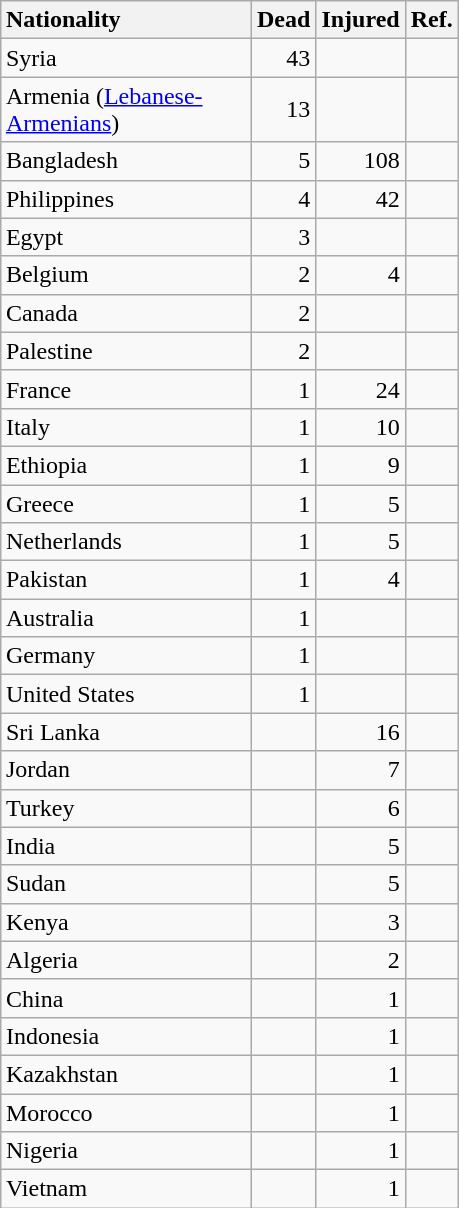<table class="wikitable collapsible collapsed" style="float:right; clear:right">
<tr>
<th style="text-align:left; width:160px">Nationality</th>
<th style="text-align:center;">Dead</th>
<th style="text-align:center;">Injured</th>
<th style="text-align:left;"><abbr>Ref.</abbr></th>
</tr>
<tr>
<td>Syria</td>
<td style="text-align:right;">43</td>
<td></td>
<td></td>
</tr>
<tr>
<td>Armenia (<a href='#'>Lebanese-Armenians</a>)</td>
<td style="text-align:right;">13</td>
<td></td>
<td></td>
</tr>
<tr>
<td>Bangladesh</td>
<td style="text-align:right;">5</td>
<td style="text-align:right;">108</td>
<td></td>
</tr>
<tr>
<td>Philippines</td>
<td style="text-align:right;">4</td>
<td style="text-align:right;">42</td>
<td></td>
</tr>
<tr>
<td>Egypt</td>
<td style="text-align:right;">3</td>
<td></td>
<td></td>
</tr>
<tr>
<td>Belgium</td>
<td style="text-align:right;">2</td>
<td style="text-align:right;">4</td>
<td></td>
</tr>
<tr>
<td>Canada</td>
<td style="text-align:right;">2</td>
<td></td>
<td></td>
</tr>
<tr>
<td>Palestine</td>
<td style="text-align:right;">2</td>
<td></td>
<td></td>
</tr>
<tr>
<td>France</td>
<td style="text-align:right;">1</td>
<td style="text-align:right;">24</td>
<td></td>
</tr>
<tr>
<td>Italy</td>
<td style="text-align:right;">1</td>
<td style="text-align:right;">10</td>
<td></td>
</tr>
<tr>
<td>Ethiopia</td>
<td style="text-align:right;">1</td>
<td style="text-align:right;">9</td>
<td></td>
</tr>
<tr>
<td>Greece</td>
<td style="text-align:right;">1</td>
<td style="text-align:right;">5</td>
<td></td>
</tr>
<tr>
<td>Netherlands</td>
<td style="text-align:right;">1</td>
<td style="text-align:right;">5</td>
<td></td>
</tr>
<tr>
<td>Pakistan</td>
<td style="text-align:right;">1</td>
<td style="text-align:right;">4</td>
<td></td>
</tr>
<tr>
<td>Australia</td>
<td style="text-align:right;">1</td>
<td></td>
<td></td>
</tr>
<tr>
<td>Germany</td>
<td style="text-align:right;">1</td>
<td></td>
<td></td>
</tr>
<tr>
<td>United States</td>
<td style="text-align:right;">1</td>
<td></td>
<td></td>
</tr>
<tr>
<td>Sri Lanka</td>
<td></td>
<td style="text-align:right;">16</td>
<td></td>
</tr>
<tr>
<td>Jordan</td>
<td></td>
<td style="text-align:right;">7</td>
<td></td>
</tr>
<tr>
<td>Turkey</td>
<td></td>
<td style="text-align:right;">6</td>
<td></td>
</tr>
<tr>
<td>India</td>
<td></td>
<td style="text-align:right;">5</td>
<td></td>
</tr>
<tr>
<td>Sudan</td>
<td></td>
<td style="text-align:right;">5</td>
<td></td>
</tr>
<tr>
<td>Kenya</td>
<td></td>
<td style="text-align:right;">3</td>
<td></td>
</tr>
<tr>
<td>Algeria</td>
<td></td>
<td style="text-align:right;">2</td>
<td></td>
</tr>
<tr>
<td>China</td>
<td></td>
<td style="text-align:right;">1</td>
<td></td>
</tr>
<tr>
<td>Indonesia</td>
<td></td>
<td style="text-align:right;">1</td>
<td></td>
</tr>
<tr>
<td>Kazakhstan</td>
<td></td>
<td style="text-align:right;">1</td>
<td></td>
</tr>
<tr>
<td>Morocco</td>
<td></td>
<td style="text-align:right;">1</td>
<td></td>
</tr>
<tr>
<td>Nigeria</td>
<td></td>
<td style="text-align:right;">1</td>
<td></td>
</tr>
<tr>
<td>Vietnam</td>
<td></td>
<td style="text-align:right;">1</td>
<td></td>
</tr>
</table>
